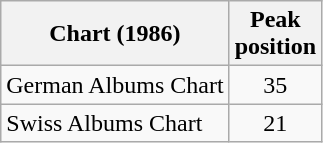<table class="wikitable sortable">
<tr>
<th>Chart (1986)</th>
<th>Peak<br>position</th>
</tr>
<tr>
<td align="left">German Albums Chart</td>
<td style="text-align:center;">35</td>
</tr>
<tr>
<td align="left">Swiss Albums Chart</td>
<td style="text-align:center;">21</td>
</tr>
</table>
